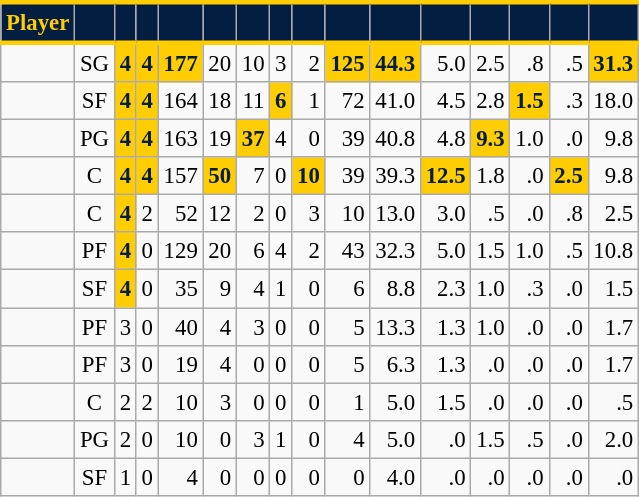<table class="wikitable sortable" style="font-size: 95%; text-align:right;">
<tr>
<th style="background:#041E42; color:#FFCD00; border-top:#FFCD00 3px solid; border-bottom:#FFCD00 3px solid;">Player</th>
<th style="background:#041E42; color:#FFCD00; border-top:#FFCD00 3px solid; border-bottom:#FFCD00 3px solid;"></th>
<th style="background:#041E42; color:#FFCD00; border-top:#FFCD00 3px solid; border-bottom:#FFCD00 3px solid;"></th>
<th style="background:#041E42; color:#FFCD00; border-top:#FFCD00 3px solid; border-bottom:#FFCD00 3px solid;"></th>
<th style="background:#041E42; color:#FFCD00; border-top:#FFCD00 3px solid; border-bottom:#FFCD00 3px solid;"></th>
<th style="background:#041E42; color:#FFCD00; border-top:#FFCD00 3px solid; border-bottom:#FFCD00 3px solid;"></th>
<th style="background:#041E42; color:#FFCD00; border-top:#FFCD00 3px solid; border-bottom:#FFCD00 3px solid;"></th>
<th style="background:#041E42; color:#FFCD00; border-top:#FFCD00 3px solid; border-bottom:#FFCD00 3px solid;"></th>
<th style="background:#041E42; color:#FFCD00; border-top:#FFCD00 3px solid; border-bottom:#FFCD00 3px solid;"></th>
<th style="background:#041E42; color:#FFCD00; border-top:#FFCD00 3px solid; border-bottom:#FFCD00 3px solid;"></th>
<th style="background:#041E42; color:#FFCD00; border-top:#FFCD00 3px solid; border-bottom:#FFCD00 3px solid;"></th>
<th style="background:#041E42; color:#FFCD00; border-top:#FFCD00 3px solid; border-bottom:#FFCD00 3px solid;"></th>
<th style="background:#041E42; color:#FFCD00; border-top:#FFCD00 3px solid; border-bottom:#FFCD00 3px solid;"></th>
<th style="background:#041E42; color:#FFCD00; border-top:#FFCD00 3px solid; border-bottom:#FFCD00 3px solid;"></th>
<th style="background:#041E42; color:#FFCD00; border-top:#FFCD00 3px solid; border-bottom:#FFCD00 3px solid;"></th>
<th style="background:#041E42; color:#FFCD00; border-top:#FFCD00 3px solid; border-bottom:#FFCD00 3px solid;"></th>
</tr>
<tr>
<td style="text-align:left;"></td>
<td style="text-align:center;">SG</td>
<td style="background:#FFCD00; color:#041E42;"><strong>4</strong></td>
<td style="background:#FFCD00; color:#041E42;"><strong>4</strong></td>
<td style="background:#FFCD00; color:#041E42;"><strong>177</strong></td>
<td>20</td>
<td>10</td>
<td>3</td>
<td>2</td>
<td style="background:#FFCD00; color:#041E42;"><strong>125</strong></td>
<td style="background:#FFCD00; color:#041E42;"><strong>44.3</strong></td>
<td>5.0</td>
<td>2.5</td>
<td>.8</td>
<td>.5</td>
<td style="background:#FFCD00; color:#041E42;"><strong>31.3</strong></td>
</tr>
<tr>
<td style="text-align:left;"></td>
<td style="text-align:center;">SF</td>
<td style="background:#FFCD00; color:#041E42;"><strong>4</strong></td>
<td style="background:#FFCD00; color:#041E42;"><strong>4</strong></td>
<td>164</td>
<td>18</td>
<td>11</td>
<td style="background:#FFCD00; color:#041E42;"><strong>6</strong></td>
<td>1</td>
<td>72</td>
<td>41.0</td>
<td>4.5</td>
<td>2.8</td>
<td style="background:#FFCD00; color:#041E42;"><strong>1.5</strong></td>
<td>.3</td>
<td>18.0</td>
</tr>
<tr>
<td style="text-align:left;"></td>
<td style="text-align:center;">PG</td>
<td style="background:#FFCD00; color:#041E42;"><strong>4</strong></td>
<td style="background:#FFCD00; color:#041E42;"><strong>4</strong></td>
<td>163</td>
<td>19</td>
<td style="background:#FFCD00; color:#041E42;"><strong>37</strong></td>
<td>4</td>
<td>0</td>
<td>39</td>
<td>40.8</td>
<td>4.8</td>
<td style="background:#FFCD00; color:#041E42;"><strong>9.3</strong></td>
<td>1.0</td>
<td>.0</td>
<td>9.8</td>
</tr>
<tr>
<td style="text-align:left;"></td>
<td style="text-align:center;">C</td>
<td style="background:#FFCD00; color:#041E42;"><strong>4</strong></td>
<td style="background:#FFCD00; color:#041E42;"><strong>4</strong></td>
<td>157</td>
<td style="background:#FFCD00; color:#041E42;"><strong>50</strong></td>
<td>7</td>
<td>0</td>
<td style="background:#FFCD00; color:#041E42;"><strong>10</strong></td>
<td>39</td>
<td>39.3</td>
<td style="background:#FFCD00; color:#041E42;"><strong>12.5</strong></td>
<td>1.8</td>
<td>.0</td>
<td style="background:#FFCD00; color:#041E42;"><strong>2.5</strong></td>
<td>9.8</td>
</tr>
<tr>
<td style="text-align:left;"></td>
<td style="text-align:center;">C</td>
<td style="background:#FFCD00; color:#041E42;"><strong>4</strong></td>
<td>2</td>
<td>52</td>
<td>12</td>
<td>2</td>
<td>0</td>
<td>3</td>
<td>10</td>
<td>13.0</td>
<td>3.0</td>
<td>.5</td>
<td>.0</td>
<td>.8</td>
<td>2.5</td>
</tr>
<tr>
<td style="text-align:left;"></td>
<td style="text-align:center;">PF</td>
<td style="background:#FFCD00; color:#041E42;"><strong>4</strong></td>
<td>0</td>
<td>129</td>
<td>20</td>
<td>6</td>
<td>4</td>
<td>2</td>
<td>43</td>
<td>32.3</td>
<td>5.0</td>
<td>1.5</td>
<td>1.0</td>
<td>.5</td>
<td>10.8</td>
</tr>
<tr>
<td style="text-align:left;"></td>
<td style="text-align:center;">SF</td>
<td style="background:#FFCD00; color:#041E42;"><strong>4</strong></td>
<td>0</td>
<td>35</td>
<td>9</td>
<td>4</td>
<td>1</td>
<td>0</td>
<td>6</td>
<td>8.8</td>
<td>2.3</td>
<td>1.0</td>
<td>.3</td>
<td>.0</td>
<td>1.5</td>
</tr>
<tr>
<td style="text-align:left;"></td>
<td style="text-align:center;">PF</td>
<td>3</td>
<td>0</td>
<td>40</td>
<td>4</td>
<td>3</td>
<td>0</td>
<td>0</td>
<td>5</td>
<td>13.3</td>
<td>1.3</td>
<td>1.0</td>
<td>.0</td>
<td>.0</td>
<td>1.7</td>
</tr>
<tr>
<td style="text-align:left;"></td>
<td style="text-align:center;">PF</td>
<td>3</td>
<td>0</td>
<td>19</td>
<td>4</td>
<td>0</td>
<td>0</td>
<td>0</td>
<td>5</td>
<td>6.3</td>
<td>1.3</td>
<td>.0</td>
<td>.0</td>
<td>.0</td>
<td>1.7</td>
</tr>
<tr>
<td style="text-align:left;"></td>
<td style="text-align:center;">C</td>
<td>2</td>
<td>2</td>
<td>10</td>
<td>3</td>
<td>0</td>
<td>0</td>
<td>0</td>
<td>1</td>
<td>5.0</td>
<td>1.5</td>
<td>.0</td>
<td>.0</td>
<td>.0</td>
<td>.5</td>
</tr>
<tr>
<td style="text-align:left;"></td>
<td style="text-align:center;">PG</td>
<td>2</td>
<td>0</td>
<td>10</td>
<td>0</td>
<td>3</td>
<td>1</td>
<td>0</td>
<td>4</td>
<td>5.0</td>
<td>.0</td>
<td>1.5</td>
<td>.5</td>
<td>.0</td>
<td>2.0</td>
</tr>
<tr>
<td style="text-align:left;"></td>
<td style="text-align:center;">SF</td>
<td>1</td>
<td>0</td>
<td>4</td>
<td>0</td>
<td>0</td>
<td>0</td>
<td>0</td>
<td>0</td>
<td>4.0</td>
<td>.0</td>
<td>.0</td>
<td>.0</td>
<td>.0</td>
<td>.0</td>
</tr>
</table>
